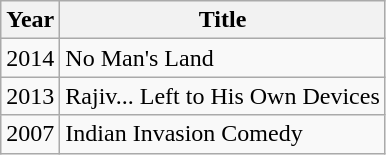<table class="wikitable">
<tr>
<th>Year</th>
<th>Title</th>
</tr>
<tr>
<td>2014</td>
<td>No Man's Land</td>
</tr>
<tr>
<td>2013</td>
<td>Rajiv... Left to His Own Devices</td>
</tr>
<tr>
<td>2007</td>
<td>Indian Invasion Comedy</td>
</tr>
</table>
